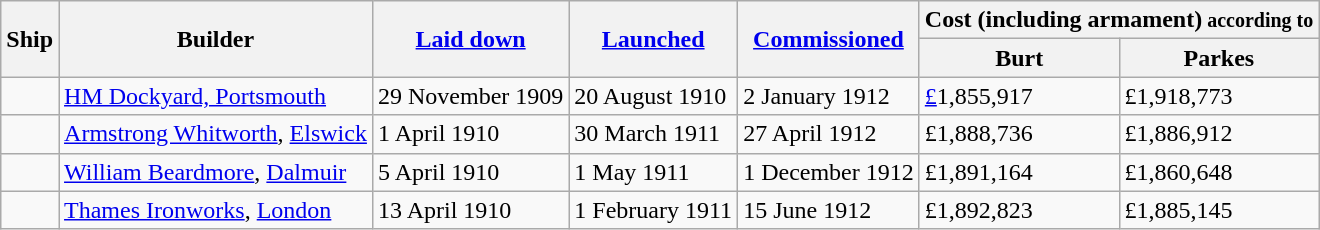<table class="wikitable plainrowheaders">
<tr>
<th scope="col" rowspan=2>Ship</th>
<th scope="col" style="text-align:center;" rowspan="2">Builder</th>
<th scope="col" style="text-align:center;" rowspan="2"><a href='#'>Laid down</a></th>
<th scope="col" style="text-align:center;" rowspan="2"><a href='#'>Launched</a></th>
<th scope="col" style="text-align:center;" rowspan="2"><a href='#'>Commissioned</a></th>
<th scope="col" colspan=2>Cost (including armament)<small> according to</small></th>
</tr>
<tr valign="top">
<th scope="col" align=center>Burt</th>
<th scope="col" align=center>Parkes</th>
</tr>
<tr>
<td scope="row"></td>
<td><a href='#'>HM Dockyard, Portsmouth</a></td>
<td>29 November 1909</td>
<td>20 August 1910</td>
<td>2 January 1912</td>
<td><a href='#'>£</a>1,855,917</td>
<td>£1,918,773</td>
</tr>
<tr>
<td scope="row"><br></td>
<td><a href='#'>Armstrong Whitworth</a>, <a href='#'>Elswick</a></td>
<td>1 April 1910</td>
<td>30 March 1911</td>
<td>27 April 1912</td>
<td>£1,888,736</td>
<td>£1,886,912</td>
</tr>
<tr>
<td scope="row"></td>
<td><a href='#'>William Beardmore</a>, <a href='#'>Dalmuir</a></td>
<td>5 April 1910</td>
<td>1 May 1911</td>
<td>1 December 1912</td>
<td>£1,891,164</td>
<td>£1,860,648</td>
</tr>
<tr>
<td scope="row"></td>
<td><a href='#'>Thames Ironworks</a>, <a href='#'>London</a></td>
<td>13 April 1910</td>
<td>1 February 1911</td>
<td>15 June 1912</td>
<td>£1,892,823</td>
<td>£1,885,145</td>
</tr>
</table>
